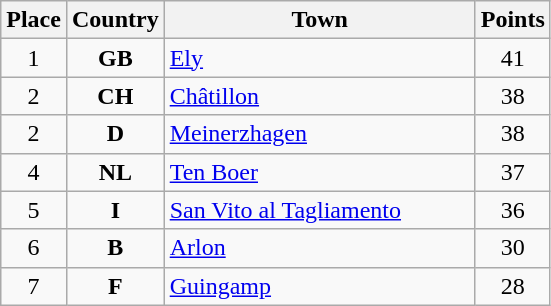<table class="wikitable">
<tr>
<th width="25">Place</th>
<th width="25">Country</th>
<th width="200">Town</th>
<th width="25">Points</th>
</tr>
<tr>
<td align="center">1</td>
<td align="center"><strong>GB</strong></td>
<td align="left"><a href='#'>Ely</a></td>
<td align="center">41</td>
</tr>
<tr>
<td align="center">2</td>
<td align="center"><strong>CH</strong></td>
<td align="left"><a href='#'>Châtillon</a></td>
<td align="center">38</td>
</tr>
<tr>
<td align="center">2</td>
<td align="center"><strong>D</strong></td>
<td align="left"><a href='#'>Meinerzhagen</a></td>
<td align="center">38</td>
</tr>
<tr>
<td align="center">4</td>
<td align="center"><strong>NL</strong></td>
<td align="left"><a href='#'>Ten Boer</a></td>
<td align="center">37</td>
</tr>
<tr>
<td align="center">5</td>
<td align="center"><strong>I</strong></td>
<td align="left"><a href='#'>San Vito al Tagliamento</a></td>
<td align="center">36</td>
</tr>
<tr>
<td align="center">6</td>
<td align="center"><strong>B</strong></td>
<td align="left"><a href='#'>Arlon</a></td>
<td align="center">30</td>
</tr>
<tr>
<td align="center">7</td>
<td align="center"><strong>F</strong></td>
<td align="left"><a href='#'>Guingamp</a></td>
<td align="center">28</td>
</tr>
</table>
